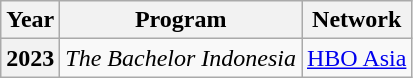<table class="wikitable plainrowheaders">
<tr>
<th>Year</th>
<th>Program</th>
<th>Network</th>
</tr>
<tr>
<th scope="row">2023</th>
<td><em>The Bachelor Indonesia</em></td>
<td><a href='#'>HBO Asia</a></td>
</tr>
</table>
